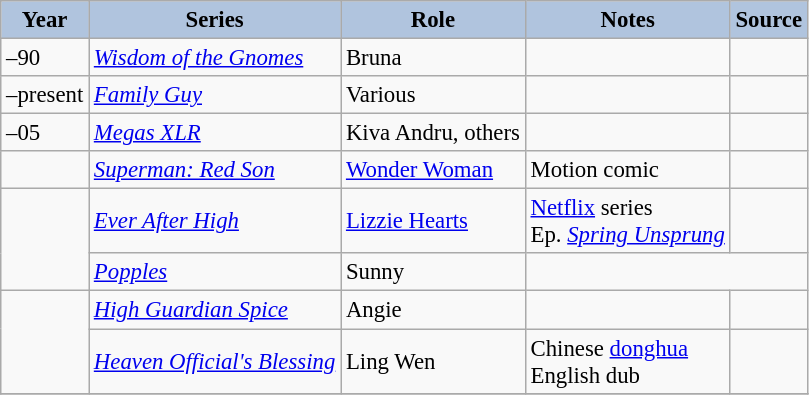<table class="wikitable sortable plainrowheaders" style="width=95%; font-size: 95%;">
<tr>
<th style="background:#b0c4de;">Year </th>
<th style="background:#b0c4de;">Series</th>
<th style="background:#b0c4de;">Role </th>
<th style="background:#b0c4de;" class="unsortable">Notes </th>
<th style="background:#b0c4de;" class="unsortable">Source</th>
</tr>
<tr>
<td>–90</td>
<td><em><a href='#'>Wisdom of the Gnomes</a></em></td>
<td>Bruna</td>
<td></td>
<td></td>
</tr>
<tr>
<td>–present</td>
<td><em><a href='#'>Family Guy</a></em></td>
<td>Various</td>
<td></td>
<td></td>
</tr>
<tr>
<td>–05</td>
<td><em><a href='#'>Megas XLR</a></em></td>
<td>Kiva Andru, others</td>
<td></td>
<td></td>
</tr>
<tr>
<td></td>
<td><em><a href='#'>Superman: Red Son</a></em></td>
<td><a href='#'>Wonder Woman</a></td>
<td>Motion comic</td>
<td></td>
</tr>
<tr>
<td rowspan="2"></td>
<td><em><a href='#'>Ever After High</a></em></td>
<td><a href='#'>Lizzie Hearts</a></td>
<td><a href='#'>Netflix</a> series<br>Ep. <em><a href='#'>Spring Unsprung</a></em></td>
<td></td>
</tr>
<tr>
<td><em><a href='#'>Popples</a></em></td>
<td>Sunny</td>
</tr>
<tr>
<td rowspan="2"></td>
<td><em><a href='#'>High Guardian Spice</a></em></td>
<td>Angie</td>
<td> </td>
<td></td>
</tr>
<tr>
<td><em><a href='#'>Heaven Official's Blessing</a></em></td>
<td>Ling Wen</td>
<td>Chinese <a href='#'>donghua</a><br>English dub</td>
<td></td>
</tr>
<tr>
</tr>
</table>
